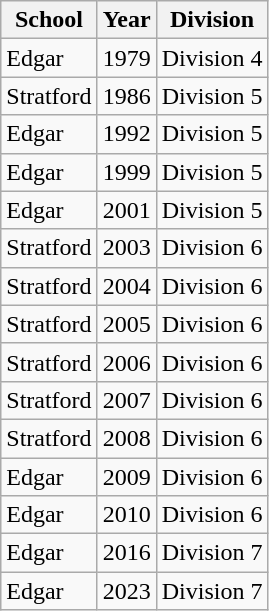<table class="wikitable">
<tr>
<th>School</th>
<th>Year</th>
<th>Division</th>
</tr>
<tr>
<td>Edgar</td>
<td>1979</td>
<td>Division 4</td>
</tr>
<tr>
<td>Stratford</td>
<td>1986</td>
<td>Division 5</td>
</tr>
<tr>
<td>Edgar</td>
<td>1992</td>
<td>Division 5</td>
</tr>
<tr>
<td>Edgar</td>
<td>1999</td>
<td>Division 5</td>
</tr>
<tr>
<td>Edgar</td>
<td>2001</td>
<td>Division 5</td>
</tr>
<tr>
<td>Stratford</td>
<td>2003</td>
<td>Division 6</td>
</tr>
<tr>
<td>Stratford</td>
<td>2004</td>
<td>Division 6</td>
</tr>
<tr>
<td>Stratford</td>
<td>2005</td>
<td>Division 6</td>
</tr>
<tr>
<td>Stratford</td>
<td>2006</td>
<td>Division 6</td>
</tr>
<tr>
<td>Stratford</td>
<td>2007</td>
<td>Division 6</td>
</tr>
<tr>
<td>Stratford</td>
<td>2008</td>
<td>Division 6</td>
</tr>
<tr>
<td>Edgar</td>
<td>2009</td>
<td>Division 6</td>
</tr>
<tr>
<td>Edgar</td>
<td>2010</td>
<td>Division 6</td>
</tr>
<tr>
<td>Edgar</td>
<td>2016</td>
<td>Division 7</td>
</tr>
<tr>
<td>Edgar</td>
<td>2023</td>
<td>Division 7</td>
</tr>
</table>
